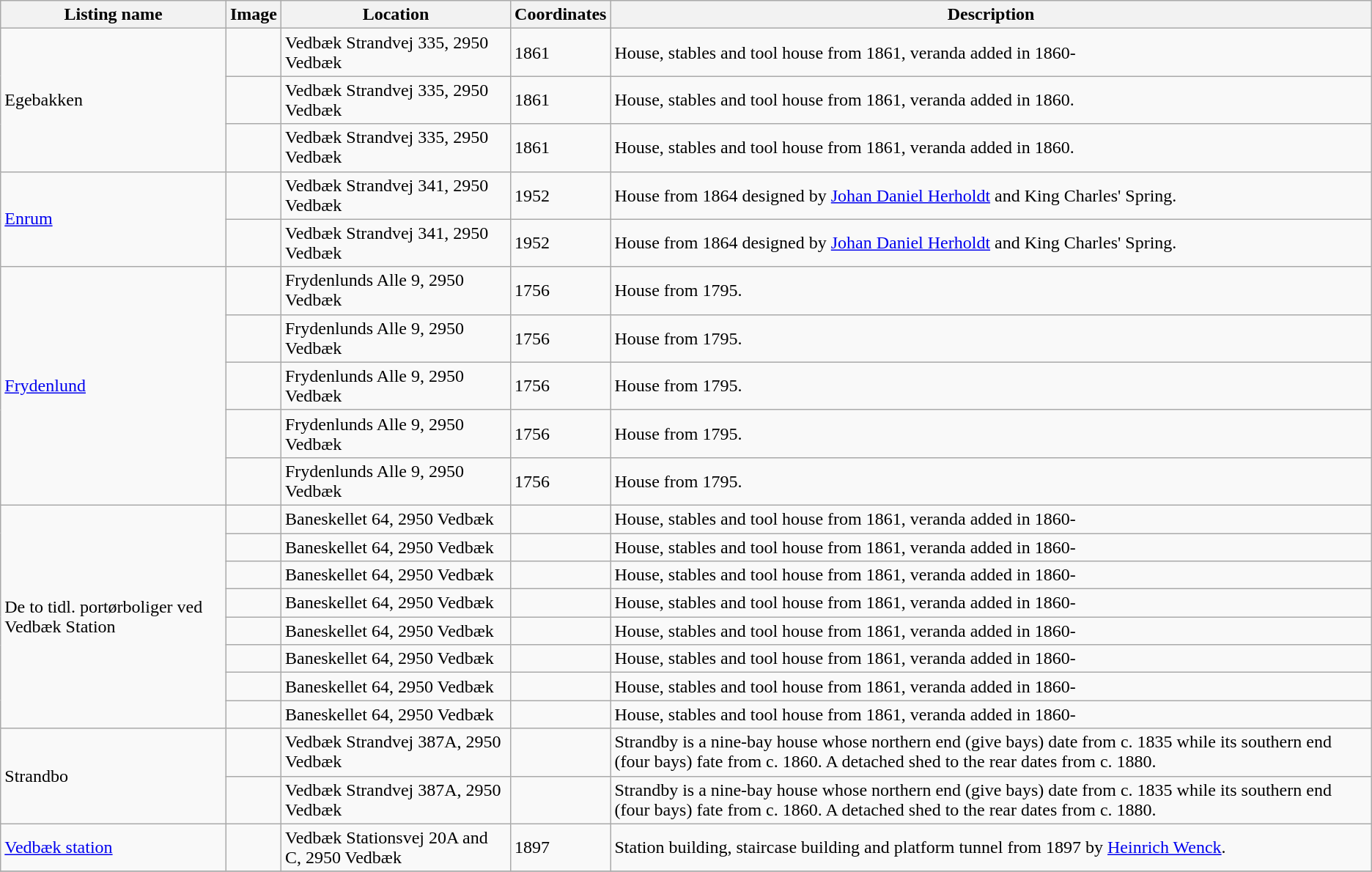<table class="wikitable sortable">
<tr>
<th>Listing name</th>
<th>Image</th>
<th>Location</th>
<th>Coordinates</th>
<th>Description</th>
</tr>
<tr>
<td rowspan="3">Egebakken</td>
<td></td>
<td>Vedbæk Strandvej 335, 2950 Vedbæk</td>
<td>1861</td>
<td>House, stables and tool house from 1861, veranda added in 1860-</td>
</tr>
<tr>
<td></td>
<td>Vedbæk Strandvej 335, 2950 Vedbæk</td>
<td>1861</td>
<td>House, stables and tool house from 1861, veranda added in 1860.</td>
</tr>
<tr>
<td></td>
<td>Vedbæk Strandvej 335, 2950 Vedbæk</td>
<td>1861</td>
<td>House, stables and tool house from 1861, veranda added in 1860.</td>
</tr>
<tr>
<td rowspan="2"><a href='#'>Enrum</a></td>
<td></td>
<td>Vedbæk Strandvej 341, 2950 Vedbæk</td>
<td>1952</td>
<td>House from 1864 designed by <a href='#'>Johan Daniel Herholdt</a> and King Charles' Spring.</td>
</tr>
<tr>
<td></td>
<td>Vedbæk Strandvej 341, 2950 Vedbæk</td>
<td>1952</td>
<td>House from 1864 designed by <a href='#'>Johan Daniel Herholdt</a> and King Charles' Spring.</td>
</tr>
<tr>
<td rowspan="5"><a href='#'>Frydenlund</a></td>
<td></td>
<td>Frydenlunds Alle 9, 2950 Vedbæk</td>
<td>1756</td>
<td>House from 1795.</td>
</tr>
<tr>
<td></td>
<td>Frydenlunds Alle 9, 2950 Vedbæk</td>
<td>1756</td>
<td>House from 1795.</td>
</tr>
<tr>
<td></td>
<td>Frydenlunds Alle 9, 2950 Vedbæk</td>
<td>1756</td>
<td>House from 1795.</td>
</tr>
<tr>
<td></td>
<td>Frydenlunds Alle 9, 2950 Vedbæk</td>
<td>1756</td>
<td>House from 1795.</td>
</tr>
<tr>
<td></td>
<td>Frydenlunds Alle 9, 2950 Vedbæk</td>
<td>1756</td>
<td>House from 1795.</td>
</tr>
<tr>
<td rowspan="8">De to tidl. portørboliger ved Vedbæk Station</td>
<td></td>
<td>Baneskellet 64, 2950 Vedbæk</td>
<td></td>
<td>House, stables and tool house from 1861, veranda added in 1860-</td>
</tr>
<tr>
<td></td>
<td>Baneskellet 64, 2950 Vedbæk</td>
<td></td>
<td>House, stables and tool house from 1861, veranda added in 1860-</td>
</tr>
<tr>
<td></td>
<td>Baneskellet 64, 2950 Vedbæk</td>
<td></td>
<td>House, stables and tool house from 1861, veranda added in 1860-</td>
</tr>
<tr>
<td></td>
<td>Baneskellet 64, 2950 Vedbæk</td>
<td></td>
<td>House, stables and tool house from 1861, veranda added in 1860-</td>
</tr>
<tr>
<td></td>
<td>Baneskellet 64, 2950 Vedbæk</td>
<td></td>
<td>House, stables and tool house from 1861, veranda added in 1860-</td>
</tr>
<tr>
<td></td>
<td>Baneskellet 64, 2950 Vedbæk</td>
<td></td>
<td>House, stables and tool house from 1861, veranda added in 1860-</td>
</tr>
<tr>
<td></td>
<td>Baneskellet 64, 2950 Vedbæk</td>
<td></td>
<td>House, stables and tool house from 1861, veranda added in 1860-</td>
</tr>
<tr>
<td></td>
<td>Baneskellet 64, 2950 Vedbæk</td>
<td></td>
<td>House, stables and tool house from 1861, veranda added in 1860-</td>
</tr>
<tr>
<td rowspan="2">Strandbo</td>
<td></td>
<td>Vedbæk Strandvej 387A, 2950 Vedbæk</td>
<td></td>
<td>Strandby is a nine-bay house whose northern end (give bays) date from c. 1835 while its southern end (four bays) fate from c. 1860. A detached shed to the rear dates from c. 1880.</td>
</tr>
<tr>
<td></td>
<td>Vedbæk Strandvej 387A, 2950 Vedbæk</td>
<td></td>
<td>Strandby is a nine-bay house whose northern end (give bays) date from c. 1835 while its southern end (four bays) fate from c. 1860. A detached shed to the rear dates from c. 1880.</td>
</tr>
<tr>
<td><a href='#'>Vedbæk station</a></td>
<td></td>
<td>Vedbæk Stationsvej 20A and C, 2950 Vedbæk</td>
<td>1897</td>
<td>Station building, staircase building and platform tunnel from 1897 by <a href='#'>Heinrich Wenck</a>.</td>
</tr>
<tr>
</tr>
</table>
